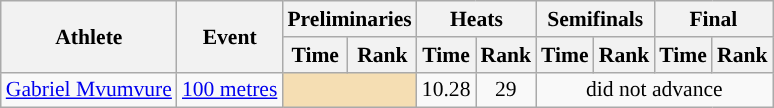<table class=wikitable style="font-size:90%;">
<tr>
<th rowspan=2>Athlete</th>
<th rowspan=2>Event</th>
<th colspan=2>Preliminaries</th>
<th colspan=2>Heats</th>
<th colspan=2>Semifinals</th>
<th colspan=2>Final</th>
</tr>
<tr>
<th>Time</th>
<th>Rank</th>
<th>Time</th>
<th>Rank</th>
<th>Time</th>
<th>Rank</th>
<th>Time</th>
<th>Rank</th>
</tr>
<tr>
<td><a href='#'>Gabriel Mvumvure</a></td>
<td><a href='#'>100 metres</a></td>
<td colspan= 2 bgcolor="wheat"></td>
<td align="center">10.28</td>
<td align="center">29</td>
<td align="center" colspan=4>did not advance</td>
</tr>
</table>
